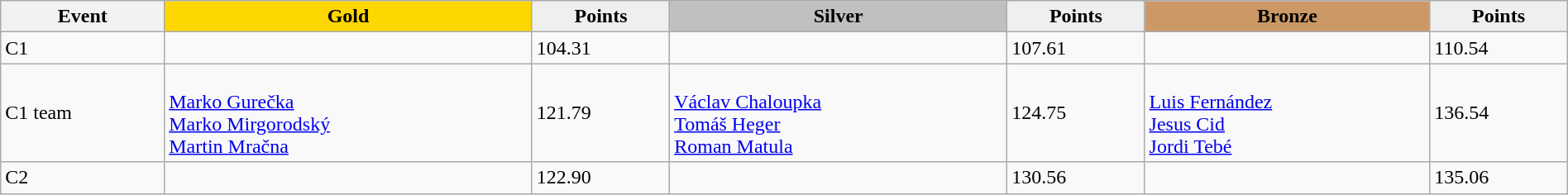<table class="wikitable" width=100%>
<tr>
<th>Event</th>
<td align=center bgcolor="gold"><strong>Gold</strong></td>
<td align=center bgcolor="EFEFEF"><strong>Points</strong></td>
<td align=center bgcolor="silver"><strong>Silver</strong></td>
<td align=center bgcolor="EFEFEF"><strong>Points</strong></td>
<td align=center bgcolor="CC9966"><strong>Bronze</strong></td>
<td align=center bgcolor="EFEFEF"><strong>Points</strong></td>
</tr>
<tr>
<td>C1</td>
<td></td>
<td>104.31</td>
<td></td>
<td>107.61</td>
<td></td>
<td>110.54</td>
</tr>
<tr>
<td>C1 team</td>
<td><br><a href='#'>Marko Gurečka</a><br><a href='#'>Marko Mirgorodský</a><br><a href='#'>Martin Mračna</a></td>
<td>121.79</td>
<td><br><a href='#'>Václav Chaloupka</a><br><a href='#'>Tomáš Heger</a><br><a href='#'>Roman Matula</a></td>
<td>124.75</td>
<td><br><a href='#'>Luis Fernández</a><br><a href='#'>Jesus Cid</a><br><a href='#'>Jordi Tebé</a></td>
<td>136.54</td>
</tr>
<tr>
<td>C2</td>
<td></td>
<td>122.90</td>
<td></td>
<td>130.56</td>
<td></td>
<td>135.06</td>
</tr>
</table>
